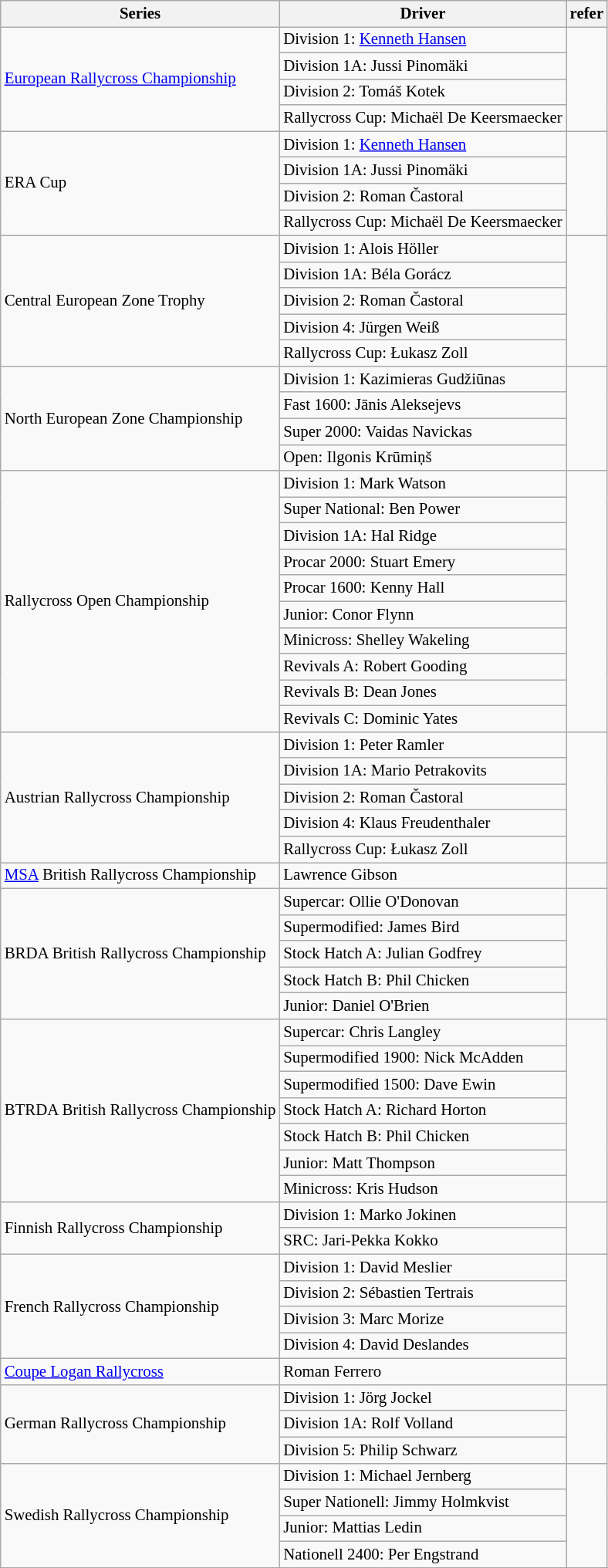<table class="wikitable" style="font-size: 87%;">
<tr>
<th>Series</th>
<th>Driver</th>
<th>refer</th>
</tr>
<tr>
<td rowspan=4><a href='#'>European Rallycross Championship</a></td>
<td>Division 1:  <a href='#'>Kenneth Hansen</a></td>
<td rowspan=4></td>
</tr>
<tr>
<td>Division 1A:  Jussi Pinomäki</td>
</tr>
<tr>
<td>Division 2:  Tomáš Kotek</td>
</tr>
<tr>
<td>Rallycross Cup:  Michaël De Keersmaecker</td>
</tr>
<tr>
<td rowspan=4>ERA Cup</td>
<td>Division 1:  <a href='#'>Kenneth Hansen</a></td>
<td rowspan=4></td>
</tr>
<tr>
<td>Division 1A:  Jussi Pinomäki</td>
</tr>
<tr>
<td>Division 2:  Roman Častoral</td>
</tr>
<tr>
<td>Rallycross Cup:  Michaël De Keersmaecker</td>
</tr>
<tr>
<td rowspan=5>Central European Zone Trophy</td>
<td>Division 1:  Alois Höller</td>
<td rowspan=5></td>
</tr>
<tr>
<td>Division 1A:  Béla Gorácz</td>
</tr>
<tr>
<td>Division 2:  Roman Častoral</td>
</tr>
<tr>
<td>Division 4:  Jürgen Weiß</td>
</tr>
<tr>
<td>Rallycross Cup:  Łukasz Zoll</td>
</tr>
<tr>
<td rowspan=4>North European Zone Championship</td>
<td>Division 1:  Kazimieras Gudžiūnas</td>
<td rowspan=4></td>
</tr>
<tr>
<td>Fast 1600:  Jānis Aleksejevs</td>
</tr>
<tr>
<td>Super 2000:  Vaidas Navickas</td>
</tr>
<tr>
<td>Open:  Ilgonis Krūmiņš</td>
</tr>
<tr>
<td rowspan=10>Rallycross Open Championship</td>
<td>Division 1:  Mark Watson</td>
<td rowspan=10></td>
</tr>
<tr>
<td>Super National:  Ben Power</td>
</tr>
<tr>
<td>Division 1A:  Hal Ridge</td>
</tr>
<tr>
<td>Procar 2000:  Stuart Emery</td>
</tr>
<tr>
<td>Procar 1600:  Kenny Hall</td>
</tr>
<tr>
<td>Junior:  Conor Flynn</td>
</tr>
<tr>
<td>Minicross:  Shelley Wakeling</td>
</tr>
<tr>
<td>Revivals A:  Robert Gooding</td>
</tr>
<tr>
<td>Revivals B:  Dean Jones</td>
</tr>
<tr>
<td>Revivals C:  Dominic Yates</td>
</tr>
<tr>
<td rowspan=5>Austrian Rallycross Championship</td>
<td>Division 1:  Peter Ramler</td>
<td rowspan=5></td>
</tr>
<tr>
<td>Division 1A:  Mario Petrakovits</td>
</tr>
<tr>
<td>Division 2:  Roman Častoral</td>
</tr>
<tr>
<td>Division 4:  Klaus Freudenthaler</td>
</tr>
<tr>
<td>Rallycross Cup:  Łukasz Zoll</td>
</tr>
<tr>
<td><a href='#'>MSA</a> British Rallycross Championship</td>
<td> Lawrence Gibson</td>
<td></td>
</tr>
<tr>
<td rowspan=5>BRDA British Rallycross Championship</td>
<td>Supercar:  Ollie O'Donovan</td>
<td rowspan=5></td>
</tr>
<tr>
<td>Supermodified:  James Bird</td>
</tr>
<tr>
<td>Stock Hatch A:  Julian Godfrey</td>
</tr>
<tr>
<td>Stock Hatch B:  Phil Chicken</td>
</tr>
<tr>
<td>Junior:  Daniel O'Brien</td>
</tr>
<tr>
<td rowspan=7>BTRDA British Rallycross Championship</td>
<td>Supercar:  Chris Langley</td>
<td rowspan=7></td>
</tr>
<tr>
<td>Supermodified 1900:  Nick McAdden</td>
</tr>
<tr>
<td>Supermodified 1500:  Dave Ewin</td>
</tr>
<tr>
<td>Stock Hatch A:  Richard Horton</td>
</tr>
<tr>
<td>Stock Hatch B:  Phil Chicken</td>
</tr>
<tr>
<td>Junior:  Matt Thompson</td>
</tr>
<tr>
<td>Minicross:  Kris Hudson</td>
</tr>
<tr>
<td rowspan=2>Finnish Rallycross Championship</td>
<td>Division 1:  Marko Jokinen</td>
<td rowspan=2></td>
</tr>
<tr>
<td>SRC:  Jari-Pekka Kokko</td>
</tr>
<tr>
<td rowspan=4>French Rallycross Championship</td>
<td>Division 1:  David Meslier</td>
<td rowspan=5></td>
</tr>
<tr>
<td>Division 2:  Sébastien Tertrais</td>
</tr>
<tr>
<td>Division 3:  Marc Morize</td>
</tr>
<tr>
<td>Division 4:  David Deslandes</td>
</tr>
<tr>
<td><a href='#'>Coupe Logan Rallycross</a></td>
<td> Roman Ferrero</td>
</tr>
<tr>
<td rowspan=3>German Rallycross Championship</td>
<td>Division 1:  Jörg Jockel</td>
<td rowspan=3></td>
</tr>
<tr>
<td>Division 1A:  Rolf Volland</td>
</tr>
<tr>
<td>Division 5:  Philip Schwarz</td>
</tr>
<tr>
<td rowspan=4>Swedish Rallycross Championship</td>
<td>Division 1:  Michael Jernberg</td>
<td rowspan=4></td>
</tr>
<tr>
<td>Super Nationell:  Jimmy Holmkvist</td>
</tr>
<tr>
<td>Junior:  Mattias Ledin</td>
</tr>
<tr>
<td>Nationell 2400:  Per Engstrand</td>
</tr>
<tr>
</tr>
</table>
